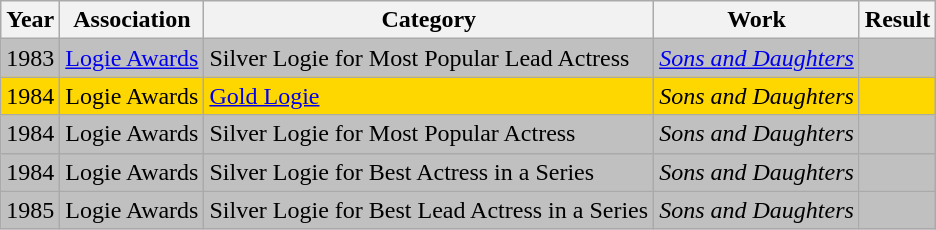<table class="wikitable sortable">
<tr>
<th>Year</th>
<th>Association</th>
<th>Category</th>
<th>Work</th>
<th>Result</th>
</tr>
<tr bgcolor=silver>
<td>1983</td>
<td><a href='#'>Logie Awards</a></td>
<td>Silver Logie for Most Popular Lead Actress</td>
<td><em><a href='#'>Sons and Daughters</a></em></td>
<td></td>
</tr>
<tr bgcolor=gold>
<td>1984</td>
<td>Logie Awards</td>
<td><a href='#'>Gold Logie</a></td>
<td><em>Sons and Daughters</em></td>
<td></td>
</tr>
<tr bgcolor=silver>
<td>1984</td>
<td>Logie Awards</td>
<td>Silver Logie for Most Popular Actress</td>
<td><em>Sons and  Daughters</em></td>
<td></td>
</tr>
<tr bgcolor=silver>
<td>1984</td>
<td>Logie Awards</td>
<td>Silver Logie for Best Actress in a Series</td>
<td><em>Sons and Daughters</em></td>
<td></td>
</tr>
<tr bgcolor=silver>
<td>1985</td>
<td>Logie Awards</td>
<td>Silver Logie for Best Lead Actress in a Series</td>
<td><em>Sons and Daughters</em></td>
<td></td>
</tr>
</table>
